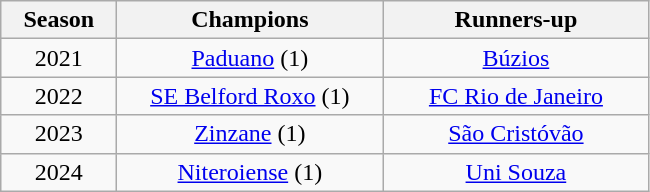<table class="wikitable" style="text-align:center; margin-left:1em;">
<tr>
<th style="width:70px">Season</th>
<th style="width:170px">Champions</th>
<th style="width:170px">Runners-up</th>
</tr>
<tr>
<td>2021</td>
<td><a href='#'>Paduano</a> (1)</td>
<td><a href='#'>Búzios</a></td>
</tr>
<tr>
<td>2022</td>
<td><a href='#'>SE Belford Roxo</a> (1)</td>
<td><a href='#'>FC Rio de Janeiro</a></td>
</tr>
<tr>
<td>2023</td>
<td><a href='#'>Zinzane</a> (1)</td>
<td><a href='#'>São Cristóvão</a></td>
</tr>
<tr>
<td>2024</td>
<td><a href='#'>Niteroiense</a> (1)</td>
<td><a href='#'>Uni Souza</a></td>
</tr>
</table>
